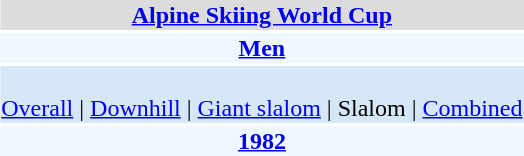<table align="right" class="toccolours" style="margin: 0 0 1em 1em;">
<tr>
<td colspan="2" align=center bgcolor=Gainsboro><strong><a href='#'>Alpine Skiing World Cup</a></strong></td>
</tr>
<tr>
<td colspan="2" align=center bgcolor=AliceBlue><strong><a href='#'>Men</a></strong></td>
</tr>
<tr>
<td colspan="2" align=center bgcolor=D6E8F8><br><a href='#'>Overall</a> | 
<a href='#'>Downhill</a> | 
<a href='#'>Giant slalom</a> | 
Slalom | 
<a href='#'>Combined</a></td>
</tr>
<tr>
<td colspan="2" align=center bgcolor=AliceBlue><strong><a href='#'>1982</a></strong></td>
</tr>
</table>
